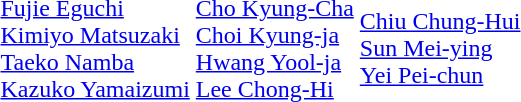<table>
<tr>
<td></td>
<td><br><a href='#'>Fujie Eguchi</a><br><a href='#'>Kimiyo Matsuzaki</a><br><a href='#'>Taeko Namba</a><br><a href='#'>Kazuko Yamaizumi</a></td>
<td><br><a href='#'>Cho Kyung-Cha</a><br><a href='#'>Choi Kyung-ja</a><br><a href='#'>Hwang Yool-ja</a><br><a href='#'>Lee Chong-Hi</a></td>
<td><br><a href='#'>Chiu Chung-Hui</a><br><a href='#'>Sun Mei-ying</a><br><a href='#'>Yei Pei-chun</a></td>
</tr>
</table>
